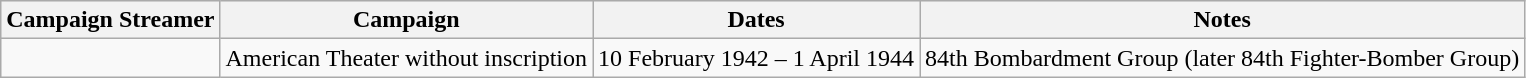<table class="wikitable">
<tr style="background:#efefef;">
<th>Campaign Streamer</th>
<th>Campaign</th>
<th>Dates</th>
<th>Notes</th>
</tr>
<tr>
<td></td>
<td>American Theater without inscription</td>
<td>10 February 1942 – 1 April 1944</td>
<td>84th Bombardment Group (later 84th Fighter-Bomber Group)</td>
</tr>
</table>
